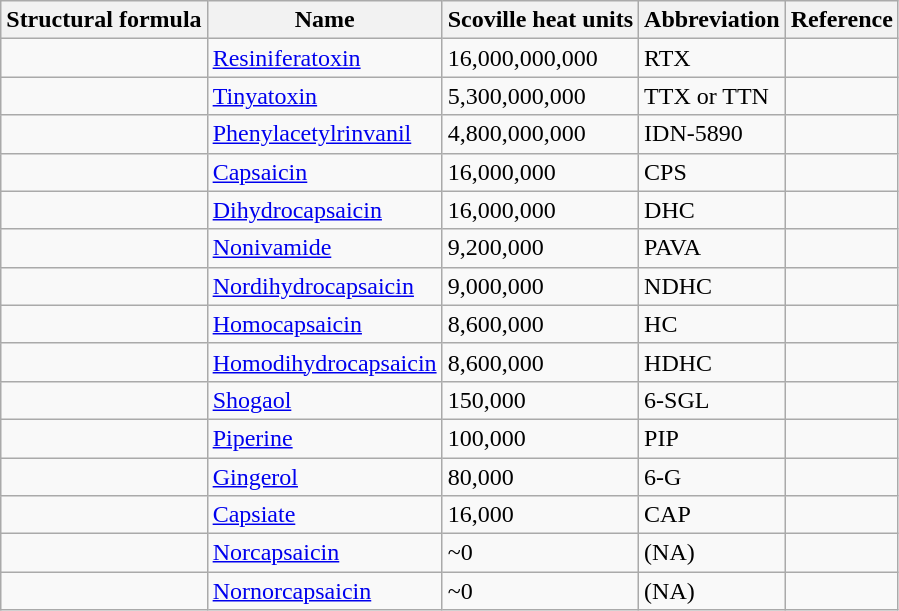<table class="wikitable sortable">
<tr>
<th>Structural formula</th>
<th>Name</th>
<th>Scoville heat units</th>
<th>Abbreviation</th>
<th>Reference</th>
</tr>
<tr>
<td></td>
<td><a href='#'>Resiniferatoxin</a></td>
<td>16,000,000,000</td>
<td>RTX</td>
<td></td>
</tr>
<tr>
<td></td>
<td><a href='#'>Tinyatoxin</a></td>
<td>5,300,000,000</td>
<td>TTX or TTN</td>
<td></td>
</tr>
<tr>
<td></td>
<td><a href='#'>Phenylacetylrinvanil</a></td>
<td>4,800,000,000</td>
<td>IDN-5890</td>
<td></td>
</tr>
<tr>
<td></td>
<td><a href='#'>Capsaicin</a></td>
<td>16,000,000</td>
<td>CPS</td>
<td></td>
</tr>
<tr>
<td></td>
<td><a href='#'>Dihydrocapsaicin</a></td>
<td>16,000,000</td>
<td>DHC</td>
<td></td>
</tr>
<tr>
<td></td>
<td><a href='#'>Nonivamide</a></td>
<td>9,200,000</td>
<td>PAVA</td>
<td></td>
</tr>
<tr>
<td></td>
<td><a href='#'>Nordihydrocapsaicin</a></td>
<td>9,000,000</td>
<td>NDHC</td>
<td></td>
</tr>
<tr>
<td></td>
<td><a href='#'>Homocapsaicin</a></td>
<td>8,600,000</td>
<td>HC</td>
<td></td>
</tr>
<tr>
<td></td>
<td><a href='#'>Homodihydrocapsaicin</a></td>
<td>8,600,000</td>
<td>HDHC</td>
<td></td>
</tr>
<tr>
<td></td>
<td><a href='#'>Shogaol</a></td>
<td>150,000</td>
<td>6-SGL</td>
<td></td>
</tr>
<tr>
<td></td>
<td><a href='#'>Piperine</a></td>
<td>100,000</td>
<td>PIP</td>
<td></td>
</tr>
<tr>
<td></td>
<td><a href='#'>Gingerol</a></td>
<td>80,000</td>
<td>6-G</td>
<td></td>
</tr>
<tr>
<td></td>
<td><a href='#'>Capsiate</a></td>
<td>16,000</td>
<td>CAP</td>
<td></td>
</tr>
<tr>
<td></td>
<td><a href='#'>Norcapsaicin</a></td>
<td>~0</td>
<td>(NA)</td>
<td></td>
</tr>
<tr>
<td></td>
<td><a href='#'>Nornorcapsaicin</a></td>
<td>~0</td>
<td>(NA)</td>
<td></td>
</tr>
</table>
